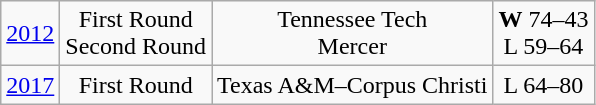<table class="wikitable">
<tr align="center">
<td><a href='#'>2012</a></td>
<td>First Round<br>Second Round</td>
<td>Tennessee Tech<br>Mercer</td>
<td><strong>W</strong> 74–43<br>L 59–64</td>
</tr>
<tr align="center">
<td><a href='#'>2017</a></td>
<td>First Round</td>
<td>Texas A&M–Corpus Christi</td>
<td>L 64–80</td>
</tr>
</table>
